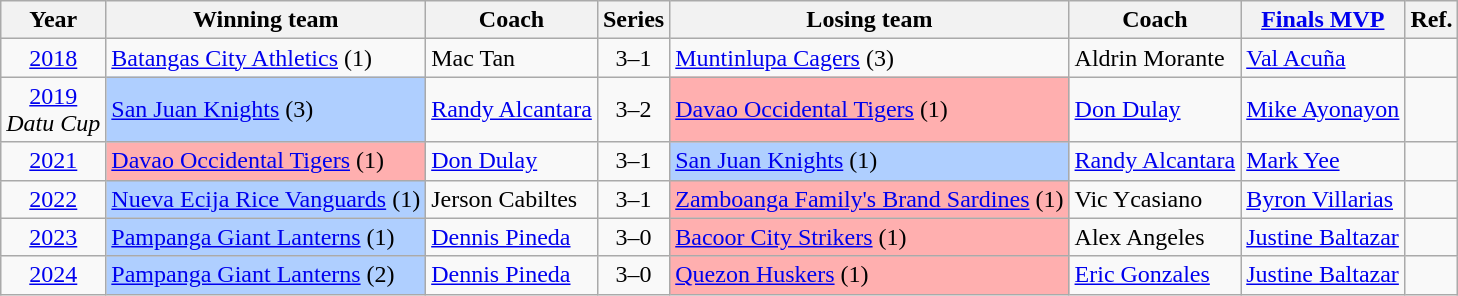<table class="wikitable">
<tr>
<th>Year</th>
<th>Winning team</th>
<th>Coach</th>
<th>Series</th>
<th>Losing team</th>
<th>Coach</th>
<th><a href='#'>Finals MVP</a></th>
<th>Ref.</th>
</tr>
<tr>
<td align=center><a href='#'>2018</a> <br> </td>
<td><a href='#'>Batangas City Athletics</a> (1) <br> </td>
<td>Mac Tan</td>
<td align=center>3–1</td>
<td><a href='#'>Muntinlupa Cagers</a> (3) <br> </td>
<td>Aldrin Morante</td>
<td><a href='#'>Val Acuña</a></td>
<td></td>
</tr>
<tr>
<td align=center><a href='#'>2019</a> <br> <em>Datu Cup</em></td>
<td style="background:#AFCFFF;"><a href='#'>San Juan Knights</a> (3) <br> </td>
<td><a href='#'>Randy Alcantara</a></td>
<td align=center>3–2</td>
<td style="background:#FFAFAF;"><a href='#'>Davao Occidental Tigers</a> (1) <br> </td>
<td><a href='#'>Don Dulay</a></td>
<td><a href='#'>Mike Ayonayon</a></td>
<td></td>
</tr>
<tr>
<td align=center><a href='#'>2021</a> <br> </td>
<td style="background:#FFAFAF;"><a href='#'>Davao Occidental Tigers</a> (1) <br> </td>
<td><a href='#'>Don Dulay</a></td>
<td align=center>3–1</td>
<td style="background:#AFCFFF;"><a href='#'>San Juan Knights</a> (1) <br> </td>
<td><a href='#'>Randy Alcantara</a></td>
<td><a href='#'>Mark Yee</a></td>
<td></td>
</tr>
<tr>
<td align=center><a href='#'>2022</a></td>
<td style="background:#AFCFFF;"><a href='#'>Nueva Ecija Rice Vanguards</a> (1) <br> </td>
<td>Jerson Cabiltes</td>
<td align=center>3–1</td>
<td style="background:#FFAFAF;"><a href='#'>Zamboanga Family's Brand Sardines</a> (1) <br> </td>
<td>Vic Ycasiano</td>
<td><a href='#'>Byron Villarias</a></td>
<td></td>
</tr>
<tr>
<td align=center><a href='#'>2023</a></td>
<td style="background:#AFCFFF;"><a href='#'>Pampanga Giant Lanterns</a> (1) <br> </td>
<td><a href='#'>Dennis Pineda</a></td>
<td align=center>3–0</td>
<td style="background:#FFAFAF;"><a href='#'>Bacoor City Strikers</a> (1) <br> </td>
<td>Alex Angeles</td>
<td><a href='#'>Justine Baltazar</a> </td>
<td></td>
</tr>
<tr>
<td align=center><a href='#'>2024</a></td>
<td style="background:#AFCFFF;"><a href='#'>Pampanga Giant Lanterns</a> (2) <br> </td>
<td><a href='#'>Dennis Pineda</a></td>
<td align=center>3–0</td>
<td style="background:#FFAFAF;"><a href='#'>Quezon Huskers</a> (1) <br> </td>
<td><a href='#'>Eric Gonzales</a></td>
<td><a href='#'>Justine Baltazar</a> </td>
<td></td>
</tr>
</table>
